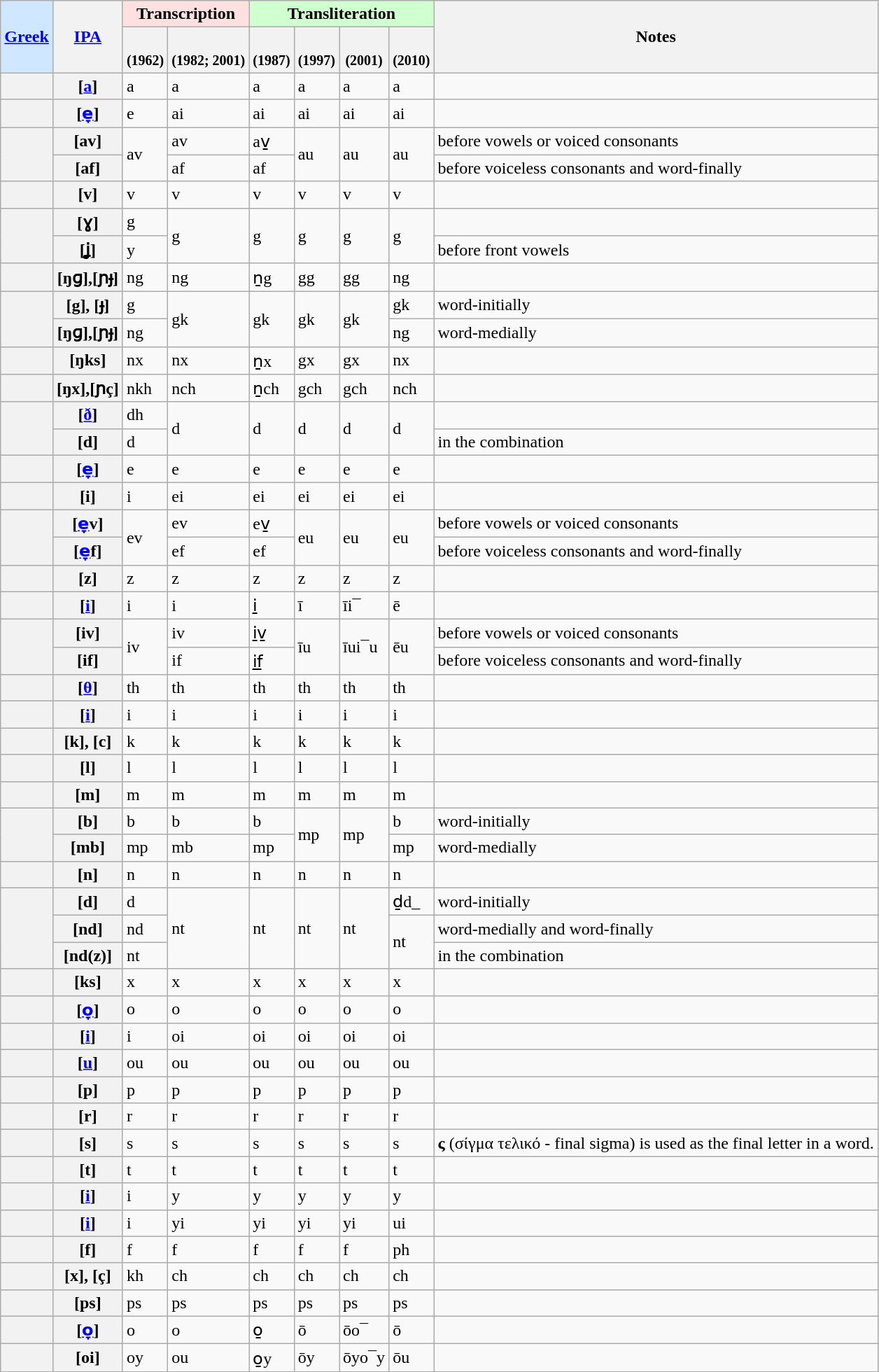<table class="wikitable">
<tr>
<th rowspan="2" style="background:#D0E8FF"><a href='#'>Greek</a></th>
<th rowspan="2"><a href='#'>IPA</a></th>
<th colspan="2" style="background:#FFE0E0">Transcription</th>
<th colspan="4" style="background:#D0FFD0">Transliteration</th>
<th rowspan="2">Notes</th>
</tr>
<tr>
<th><br><small>(1962)</small></th>
<th><br><small>(1982; 2001)</small></th>
<th><br><small>(1987)</small></th>
<th><br><small>(1997)</small></th>
<th><br><small>(2001)</small></th>
<th><br><small>(2010)</small></th>
</tr>
<tr>
<th scope="row"><big></big></th>
<th>[<a href='#'>a</a>]</th>
<td>a</td>
<td>a</td>
<td>a</td>
<td>a</td>
<td>a</td>
<td>a</td>
<td></td>
</tr>
<tr>
<th scope="row"><big></big></th>
<th>[<a href='#'>e̞</a>]</th>
<td>e</td>
<td>ai</td>
<td>ai</td>
<td>ai</td>
<td>ai</td>
<td>ai</td>
<td></td>
</tr>
<tr>
<th scope="row" rowspan="2"><big></big></th>
<th>[av]</th>
<td rowspan="2">av</td>
<td>av</td>
<td>av̱</td>
<td rowspan="2">au</td>
<td rowspan="2">au</td>
<td rowspan="2">au</td>
<td>before vowels or voiced consonants</td>
</tr>
<tr>
<th>[af]</th>
<td>af</td>
<td>af</td>
<td>before voiceless consonants and word-finally</td>
</tr>
<tr>
<th scope="row"><big></big></th>
<th>[v]</th>
<td>v</td>
<td>v</td>
<td>v</td>
<td>v</td>
<td>v</td>
<td>v</td>
<td></td>
</tr>
<tr>
<th scope="row" rowspan="2"><big></big></th>
<th>[ɣ]</th>
<td>g</td>
<td rowspan="2">g</td>
<td rowspan="2">g</td>
<td rowspan="2">g</td>
<td rowspan="2">g</td>
<td rowspan="2">g</td>
<td></td>
</tr>
<tr>
<th>[ʝ]</th>
<td>y</td>
<td>before front vowels</td>
</tr>
<tr>
<th scope="row"><big></big></th>
<th>[ŋɡ],[ɲɟ]</th>
<td>ng</td>
<td>ng</td>
<td>ṉg</td>
<td>gg</td>
<td>gg</td>
<td>ng</td>
<td></td>
</tr>
<tr>
<th scope="row" rowspan="2"><big></big></th>
<th>[g], [ɟ]</th>
<td>g</td>
<td rowspan="2">gk</td>
<td rowspan="2">gk</td>
<td rowspan="2">gk</td>
<td rowspan="2">gk</td>
<td>gk</td>
<td>word-initially</td>
</tr>
<tr>
<th>[ŋɡ],[ɲɟ]</th>
<td>ng</td>
<td>ng</td>
<td>word-medially</td>
</tr>
<tr>
<th scope="row"><big></big></th>
<th>[ŋks]</th>
<td>nx</td>
<td>nx</td>
<td>ṉx</td>
<td>gx</td>
<td>gx</td>
<td>nx</td>
<td></td>
</tr>
<tr>
<th scope="row"><big></big></th>
<th>[ŋx],[ɲç]</th>
<td>nkh</td>
<td>nch</td>
<td>ṉch</td>
<td>gch</td>
<td>gch</td>
<td>nch</td>
<td></td>
</tr>
<tr>
<th scope="row" rowspan="2"><big></big></th>
<th>[<a href='#'>ð</a>]</th>
<td>dh</td>
<td rowspan="2">d</td>
<td rowspan="2">d</td>
<td rowspan="2">d</td>
<td rowspan="2">d</td>
<td rowspan="2">d</td>
<td></td>
</tr>
<tr>
<th>[d]</th>
<td>d</td>
<td>in the combination </td>
</tr>
<tr>
<th scope="row"><big></big></th>
<th>[<a href='#'>e̞</a>]</th>
<td>e</td>
<td>e</td>
<td>e</td>
<td>e</td>
<td>e</td>
<td>e</td>
<td></td>
</tr>
<tr>
<th scope="row"><big></big></th>
<th>[i]</th>
<td>i</td>
<td>ei</td>
<td>ei</td>
<td>ei</td>
<td>ei</td>
<td>ei</td>
<td></td>
</tr>
<tr>
<th scope="row" rowspan="2"><big></big></th>
<th>[<a href='#'>e̞</a>v]</th>
<td rowspan="2">ev</td>
<td>ev</td>
<td>ev̱</td>
<td rowspan="2">eu</td>
<td rowspan="2">eu</td>
<td rowspan="2">eu</td>
<td>before vowels or voiced consonants</td>
</tr>
<tr>
<th>[<a href='#'>e̞</a>f]</th>
<td>ef</td>
<td>ef</td>
<td>before voiceless consonants and word-finally</td>
</tr>
<tr>
<th scope="row"><big></big></th>
<th>[z]</th>
<td>z</td>
<td>z</td>
<td>z</td>
<td>z</td>
<td>z</td>
<td>z</td>
<td></td>
</tr>
<tr>
<th scope="row"><big></big></th>
<th>[<a href='#'>i</a>]</th>
<td>i</td>
<td>i</td>
<td>i̱</td>
<td>ī</td>
<td>īi¯</td>
<td>ē</td>
<td></td>
</tr>
<tr>
<th scope="row" rowspan="2"><big></big></th>
<th>[iv]</th>
<td rowspan="2">iv</td>
<td>iv</td>
<td>i̱v̱</td>
<td rowspan="2">īu</td>
<td rowspan="2">īui¯u</td>
<td rowspan="2">ēu</td>
<td>before vowels or voiced consonants</td>
</tr>
<tr>
<th>[if]</th>
<td>if</td>
<td>i̱f̱</td>
<td>before voiceless consonants and word-finally</td>
</tr>
<tr>
<th scope="row"><big></big></th>
<th>[<a href='#'>θ</a>]</th>
<td>th</td>
<td>th</td>
<td>th</td>
<td>th</td>
<td>th</td>
<td>th</td>
<td></td>
</tr>
<tr>
<th scope="row"><big></big></th>
<th>[<a href='#'>i</a>]</th>
<td>i</td>
<td>i</td>
<td>i</td>
<td>i</td>
<td>i</td>
<td>i</td>
<td></td>
</tr>
<tr>
<th scope="row"><big></big></th>
<th>[k], [c]</th>
<td>k</td>
<td>k</td>
<td>k</td>
<td>k</td>
<td>k</td>
<td>k</td>
<td></td>
</tr>
<tr>
<th scope="row"><big></big></th>
<th>[l]</th>
<td>l</td>
<td>l</td>
<td>l</td>
<td>l</td>
<td>l</td>
<td>l</td>
<td></td>
</tr>
<tr>
<th scope="row"><big></big></th>
<th>[m]</th>
<td>m</td>
<td>m</td>
<td>m</td>
<td>m</td>
<td>m</td>
<td>m</td>
<td></td>
</tr>
<tr>
<th scope="row" rowspan="2"><big></big></th>
<th>[b]</th>
<td>b</td>
<td>b</td>
<td>b</td>
<td rowspan="2">mp</td>
<td rowspan="2">mp</td>
<td>b</td>
<td>word-initially</td>
</tr>
<tr>
<th>[mb]</th>
<td>mp</td>
<td>mb</td>
<td>mp</td>
<td>mp</td>
<td>word-medially</td>
</tr>
<tr>
<th scope="row"><big></big></th>
<th>[n]</th>
<td>n</td>
<td>n</td>
<td>n</td>
<td>n</td>
<td>n</td>
<td>n</td>
<td></td>
</tr>
<tr>
<th scope="row" rowspan="3"><big></big></th>
<th>[d]</th>
<td>d</td>
<td rowspan="3">nt</td>
<td rowspan="3">nt</td>
<td rowspan="3">nt</td>
<td rowspan="3">nt</td>
<td>ḏd_</td>
<td>word-initially</td>
</tr>
<tr>
<th>[nd]</th>
<td>nd</td>
<td rowspan="2">nt</td>
<td>word-medially and word-finally</td>
</tr>
<tr>
<th>[nd(z)]</th>
<td>nt</td>
<td>in the combination </td>
</tr>
<tr>
<th scope="row"><big></big></th>
<th>[ks]</th>
<td>x</td>
<td>x</td>
<td>x</td>
<td>x</td>
<td>x</td>
<td>x</td>
<td></td>
</tr>
<tr>
<th scope="row"><big></big></th>
<th>[<a href='#'>o̞</a>]</th>
<td>o</td>
<td>o</td>
<td>o</td>
<td>o</td>
<td>o</td>
<td>o</td>
<td></td>
</tr>
<tr>
<th scope="row"><big></big></th>
<th>[<a href='#'>i</a>]</th>
<td>i</td>
<td>oi</td>
<td>oi</td>
<td>oi</td>
<td>oi</td>
<td>oi</td>
<td></td>
</tr>
<tr>
<th scope="row"><big></big></th>
<th>[<a href='#'>u</a>]</th>
<td>ou</td>
<td>ou</td>
<td>ou</td>
<td>ou</td>
<td>ou</td>
<td>ou</td>
<td></td>
</tr>
<tr>
<th scope="row"><big></big></th>
<th>[p]</th>
<td>p</td>
<td>p</td>
<td>p</td>
<td>p</td>
<td>p</td>
<td>p</td>
<td></td>
</tr>
<tr>
<th scope="row"><big></big></th>
<th>[r]</th>
<td>r</td>
<td>r</td>
<td>r</td>
<td>r</td>
<td>r</td>
<td>r</td>
<td></td>
</tr>
<tr>
<th scope="row"><big></big></th>
<th>[s]</th>
<td>s</td>
<td>s</td>
<td>s</td>
<td>s</td>
<td>s</td>
<td>s</td>
<td><strong>ς</strong> (σίγμα τελικό - final sigma) is used as the final letter in a word.</td>
</tr>
<tr>
<th scope="row"><big></big></th>
<th>[t]</th>
<td>t</td>
<td>t</td>
<td>t</td>
<td>t</td>
<td>t</td>
<td>t</td>
<td></td>
</tr>
<tr>
<th scope="row"><big></big></th>
<th>[<a href='#'>i</a>]</th>
<td>i</td>
<td>y</td>
<td>y</td>
<td>y</td>
<td>y</td>
<td>y</td>
<td></td>
</tr>
<tr>
<th scope="row"><big></big></th>
<th>[<a href='#'>i</a>]</th>
<td>i</td>
<td>yi</td>
<td>yi</td>
<td>yi</td>
<td>yi</td>
<td>ui</td>
<td></td>
</tr>
<tr>
<th scope="row"><big></big></th>
<th>[f]</th>
<td>f</td>
<td>f</td>
<td>f</td>
<td>f</td>
<td>f</td>
<td>ph</td>
<td></td>
</tr>
<tr>
<th scope="row"><big></big></th>
<th>[x], [ç]</th>
<td>kh</td>
<td>ch</td>
<td>ch</td>
<td>ch</td>
<td>ch</td>
<td>ch</td>
<td></td>
</tr>
<tr>
<th scope="row"><big></big></th>
<th>[ps]</th>
<td>ps</td>
<td>ps</td>
<td>ps</td>
<td>ps</td>
<td>ps</td>
<td>ps</td>
<td></td>
</tr>
<tr>
<th scope="row"><big></big></th>
<th>[<a href='#'>o̞</a>]</th>
<td>o</td>
<td>o</td>
<td>o̱</td>
<td>ō</td>
<td>ōo¯</td>
<td>ō</td>
<td></td>
</tr>
<tr>
<th scope="row"><big></big></th>
<th>[oi]</th>
<td>oy</td>
<td>ou</td>
<td>o̱y</td>
<td>ōy</td>
<td>ōyo¯y</td>
<td>ōu</td>
<td></td>
</tr>
</table>
